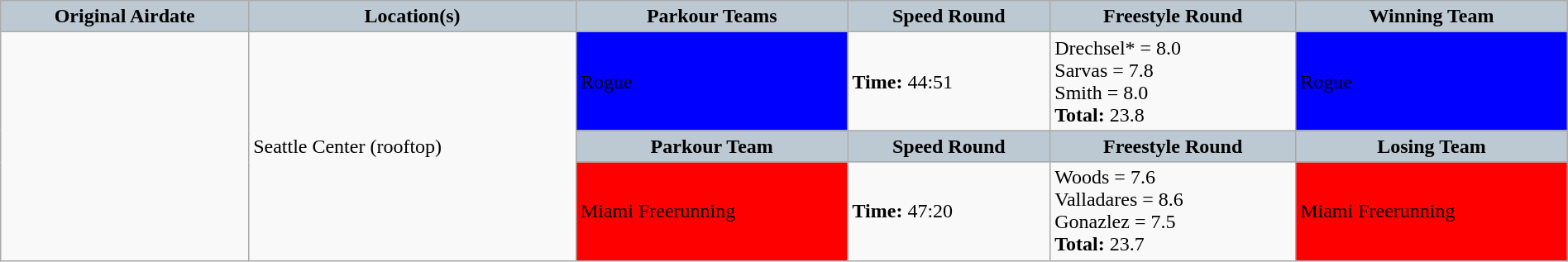<table class="wikitable" style="margin: auto; width: 100%">
<tr style="background:#BCC9D2; color:black">
<th style="background-color: #BCC9D2;">Original Airdate</th>
<th style="background-color: #BCC9D2;">Location(s)</th>
<th style="background-color: #BCC9D2;">Parkour Teams</th>
<th style="background-color: #BCC9D2;">Speed Round</th>
<th style="background-color: #BCC9D2;">Freestyle Round</th>
<th style="background-color: #BCC9D2;">Winning Team</th>
</tr>
<tr>
<td rowspan="3"></td>
<td rowspan="3">Seattle Center (rooftop)</td>
<td bgcolor="blue"><span>Rogue</span></td>
<td><strong>Time:</strong> 44:51</td>
<td>Drechsel* = 8.0<br>Sarvas = 7.8<br>Smith = 8.0<br><strong>Total:</strong> 23.8</td>
<td bgcolor="blue"><span>Rogue</span></td>
</tr>
<tr>
<th style="background-color: #BCC9D2;">Parkour Team</th>
<th style="background-color: #BCC9D2;">Speed Round</th>
<th style="background-color: #BCC9D2;">Freestyle Round</th>
<th style="background-color: #BCC9D2;">Losing Team</th>
</tr>
<tr>
<td bgcolor="red"><span>Miami Freerunning</span></td>
<td><strong>Time:</strong> 47:20</td>
<td>Woods = 7.6<br>Valladares = 8.6<br>Gonazlez = 7.5<br><strong>Total:</strong> 23.7</td>
<td bgcolor="red"><span>Miami Freerunning</span></td>
</tr>
</table>
